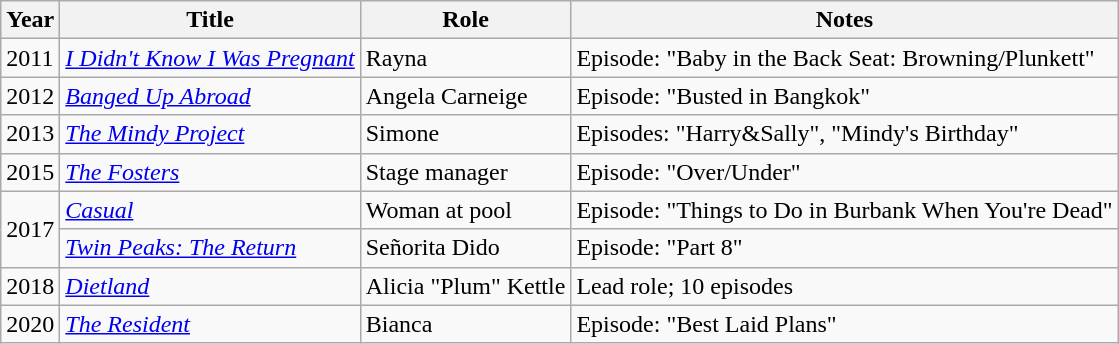<table class="wikitable">
<tr>
<th>Year</th>
<th>Title</th>
<th>Role</th>
<th>Notes</th>
</tr>
<tr>
<td>2011</td>
<td><em><a href='#'>I Didn't Know I Was Pregnant</a></em></td>
<td>Rayna</td>
<td>Episode: "Baby in the Back Seat: Browning/Plunkett"</td>
</tr>
<tr>
<td>2012</td>
<td><em><a href='#'>Banged Up Abroad</a></em></td>
<td>Angela Carneige</td>
<td>Episode: "Busted in Bangkok"</td>
</tr>
<tr>
<td>2013</td>
<td><em><a href='#'>The Mindy Project</a></em></td>
<td>Simone</td>
<td>Episodes: "Harry&Sally", "Mindy's Birthday"</td>
</tr>
<tr>
<td>2015</td>
<td><em><a href='#'>The Fosters</a></em></td>
<td>Stage manager</td>
<td>Episode: "Over/Under"</td>
</tr>
<tr>
<td rowspan="2">2017</td>
<td><em><a href='#'>Casual</a></em></td>
<td>Woman at pool</td>
<td>Episode: "Things to Do in Burbank When You're Dead"</td>
</tr>
<tr>
<td><em><a href='#'>Twin Peaks: The Return</a></em></td>
<td>Señorita Dido</td>
<td>Episode: "Part 8"</td>
</tr>
<tr>
<td>2018</td>
<td><em><a href='#'>Dietland</a></em></td>
<td>Alicia "Plum" Kettle</td>
<td>Lead role; 10 episodes</td>
</tr>
<tr>
<td>2020</td>
<td><em><a href='#'>The Resident</a></em></td>
<td>Bianca</td>
<td>Episode: "Best Laid Plans"</td>
</tr>
</table>
